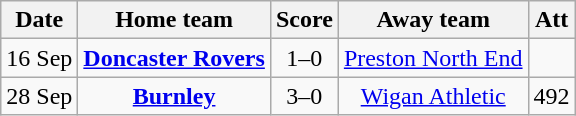<table class="wikitable" style="text-align:center">
<tr>
<th>Date</th>
<th>Home team</th>
<th>Score</th>
<th>Away team</th>
<th>Att</th>
</tr>
<tr>
<td>16 Sep</td>
<td><strong><a href='#'>Doncaster Rovers</a></strong></td>
<td>1–0</td>
<td><a href='#'>Preston North End</a></td>
<td></td>
</tr>
<tr>
<td>28 Sep</td>
<td><strong><a href='#'>Burnley</a></strong></td>
<td>3–0</td>
<td><a href='#'>Wigan Athletic</a></td>
<td>492</td>
</tr>
</table>
